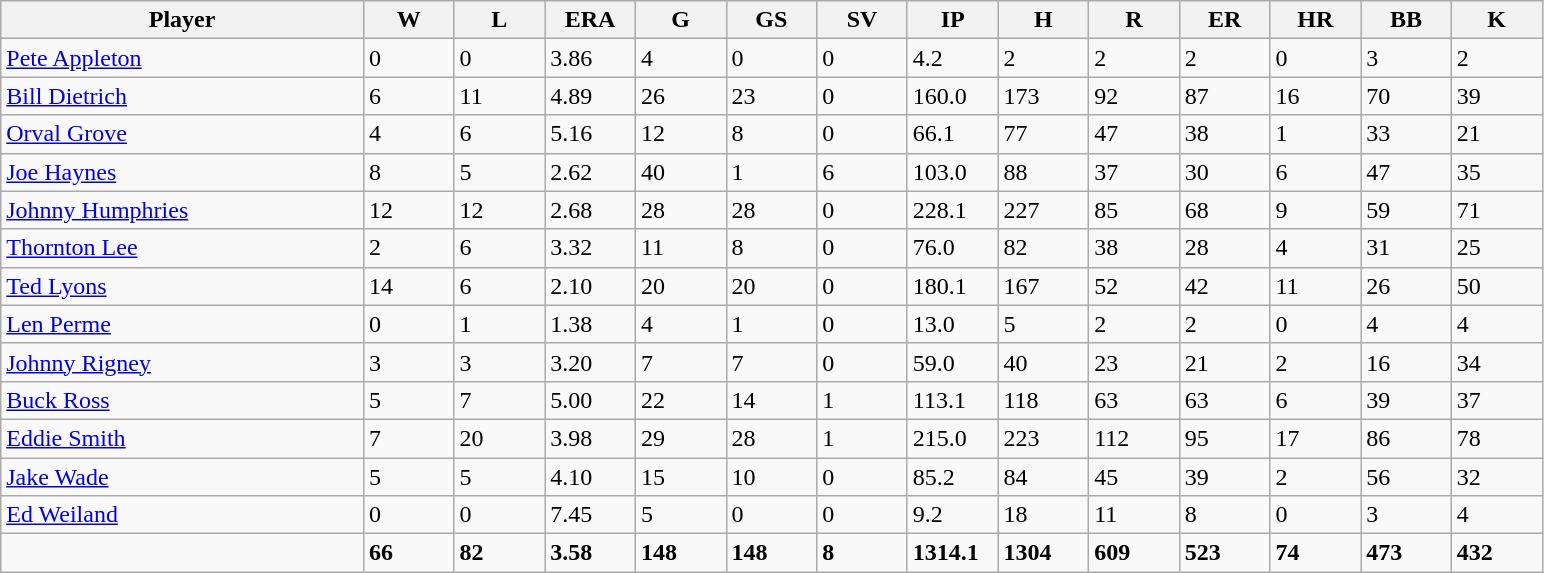<table class="wikitable sortable">
<tr>
<th width="20%">Player</th>
<th width="5%">W</th>
<th width="5%">L</th>
<th width="5%">ERA</th>
<th width="5%">G</th>
<th width="5%">GS</th>
<th width="5%">SV</th>
<th width="5%">IP</th>
<th width="5%">H</th>
<th width="5%">R</th>
<th width="5%">ER</th>
<th width="5%">HR</th>
<th width="5%">BB</th>
<th width="5%">K</th>
</tr>
<tr>
<td><a href='#'>Pete Appleton</a></td>
<td>0</td>
<td>0</td>
<td>3.86</td>
<td>4</td>
<td>0</td>
<td>0</td>
<td>4.2</td>
<td>2</td>
<td>2</td>
<td>2</td>
<td>0</td>
<td>3</td>
<td>2</td>
</tr>
<tr>
<td><a href='#'>Bill Dietrich</a></td>
<td>6</td>
<td>11</td>
<td>4.89</td>
<td>26</td>
<td>23</td>
<td>0</td>
<td>160.0</td>
<td>173</td>
<td>92</td>
<td>87</td>
<td>16</td>
<td>70</td>
<td>39</td>
</tr>
<tr>
<td><a href='#'>Orval Grove</a></td>
<td>4</td>
<td>6</td>
<td>5.16</td>
<td>12</td>
<td>8</td>
<td>0</td>
<td>66.1</td>
<td>77</td>
<td>47</td>
<td>38</td>
<td>1</td>
<td>33</td>
<td>21</td>
</tr>
<tr>
<td><a href='#'>Joe Haynes</a></td>
<td>8</td>
<td>5</td>
<td>2.62</td>
<td>40</td>
<td>1</td>
<td>6</td>
<td>103.0</td>
<td>88</td>
<td>37</td>
<td>30</td>
<td>6</td>
<td>47</td>
<td>35</td>
</tr>
<tr>
<td><a href='#'>Johnny Humphries</a></td>
<td>12</td>
<td>12</td>
<td>2.68</td>
<td>28</td>
<td>28</td>
<td>0</td>
<td>228.1</td>
<td>227</td>
<td>85</td>
<td>68</td>
<td>9</td>
<td>59</td>
<td>71</td>
</tr>
<tr>
<td><a href='#'>Thornton Lee</a></td>
<td>2</td>
<td>6</td>
<td>3.32</td>
<td>11</td>
<td>8</td>
<td>0</td>
<td>76.0</td>
<td>82</td>
<td>38</td>
<td>28</td>
<td>4</td>
<td>31</td>
<td>25</td>
</tr>
<tr>
<td><a href='#'>Ted Lyons</a></td>
<td>14</td>
<td>6</td>
<td>2.10</td>
<td>20</td>
<td>20</td>
<td>0</td>
<td>180.1</td>
<td>167</td>
<td>52</td>
<td>42</td>
<td>11</td>
<td>26</td>
<td>50</td>
</tr>
<tr>
<td><a href='#'>Len Perme</a></td>
<td>0</td>
<td>1</td>
<td>1.38</td>
<td>4</td>
<td>1</td>
<td>0</td>
<td>13.0</td>
<td>5</td>
<td>2</td>
<td>2</td>
<td>0</td>
<td>4</td>
<td>4</td>
</tr>
<tr>
<td><a href='#'>Johnny Rigney</a></td>
<td>3</td>
<td>3</td>
<td>3.20</td>
<td>7</td>
<td>7</td>
<td>0</td>
<td>59.0</td>
<td>40</td>
<td>23</td>
<td>21</td>
<td>2</td>
<td>16</td>
<td>34</td>
</tr>
<tr>
<td><a href='#'>Buck Ross</a></td>
<td>5</td>
<td>7</td>
<td>5.00</td>
<td>22</td>
<td>14</td>
<td>1</td>
<td>113.1</td>
<td>118</td>
<td>63</td>
<td>63</td>
<td>6</td>
<td>39</td>
<td>37</td>
</tr>
<tr>
<td><a href='#'>Eddie Smith</a></td>
<td>7</td>
<td>20</td>
<td>3.98</td>
<td>29</td>
<td>28</td>
<td>1</td>
<td>215.0</td>
<td>223</td>
<td>112</td>
<td>95</td>
<td>17</td>
<td>86</td>
<td>78</td>
</tr>
<tr>
<td><a href='#'>Jake Wade</a></td>
<td>5</td>
<td>5</td>
<td>4.10</td>
<td>15</td>
<td>10</td>
<td>0</td>
<td>85.2</td>
<td>84</td>
<td>45</td>
<td>39</td>
<td>2</td>
<td>56</td>
<td>32</td>
</tr>
<tr>
<td><a href='#'>Ed Weiland</a></td>
<td>0</td>
<td>0</td>
<td>7.45</td>
<td>5</td>
<td>0</td>
<td>0</td>
<td>9.2</td>
<td>18</td>
<td>11</td>
<td>8</td>
<td>0</td>
<td>3</td>
<td>4</td>
</tr>
<tr class="sortbottom">
<td></td>
<td><strong>66</strong></td>
<td><strong>82</strong></td>
<td><strong>3.58</strong></td>
<td><strong>148</strong></td>
<td><strong>148</strong></td>
<td><strong>8</strong></td>
<td><strong>1314.1</strong></td>
<td><strong>1304</strong></td>
<td><strong>609</strong></td>
<td><strong>523</strong></td>
<td><strong>74</strong></td>
<td><strong>473</strong></td>
<td><strong>432</strong></td>
</tr>
</table>
